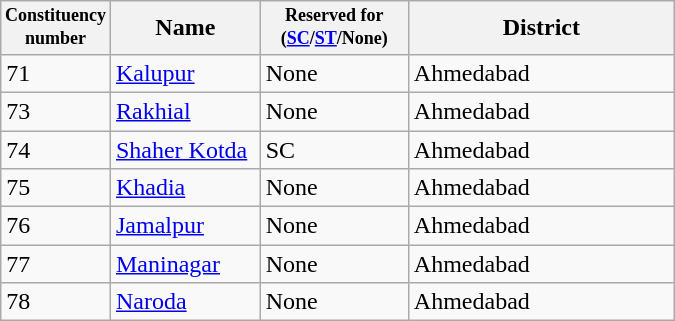<table class="wikitable" width="450px">
<tr>
<th width="50px" style="font-size:75%">Constituency number</th>
<th width="100px">Name</th>
<th width="100px" style="font-size:75%">Reserved for (<a href='#'>SC</a>/<a href='#'>ST</a>/None)</th>
<th width="200px">District</th>
</tr>
<tr>
<td>71</td>
<td><a href='#'>Kalupur</a></td>
<td>None</td>
<td>Ahmedabad</td>
</tr>
<tr>
<td>73</td>
<td><a href='#'>Rakhial</a></td>
<td>None</td>
<td>Ahmedabad</td>
</tr>
<tr>
<td>74</td>
<td><a href='#'>Shaher Kotda</a></td>
<td>SC</td>
<td>Ahmedabad</td>
</tr>
<tr>
<td>75</td>
<td><a href='#'>Khadia</a></td>
<td>None</td>
<td>Ahmedabad</td>
</tr>
<tr>
<td>76</td>
<td><a href='#'>Jamalpur</a></td>
<td>None</td>
<td>Ahmedabad</td>
</tr>
<tr>
<td>77</td>
<td><a href='#'>Maninagar</a></td>
<td>None</td>
<td>Ahmedabad</td>
</tr>
<tr>
<td>78</td>
<td><a href='#'>Naroda</a></td>
<td>None</td>
<td>Ahmedabad</td>
</tr>
</table>
